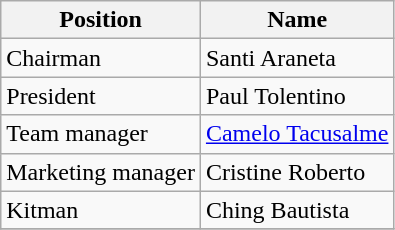<table class="wikitable" style="text-align: left">
<tr>
<th style="background:#; color:#;">Position</th>
<th style="background:#; color:#;">Name</th>
</tr>
<tr>
<td style="background:#; color:#;">Chairman</td>
<td> Santi Araneta</td>
</tr>
<tr>
<td style="background:#; color:#;">President</td>
<td> Paul Tolentino</td>
</tr>
<tr>
<td style="background:#; color:#;">Team manager</td>
<td> <a href='#'>Camelo Tacusalme</a></td>
</tr>
<tr>
<td style="background:#; color:#;">Marketing manager</td>
<td> Cristine Roberto</td>
</tr>
<tr>
<td style="background:#; color:#;">Kitman</td>
<td> Ching Bautista</td>
</tr>
<tr>
</tr>
</table>
